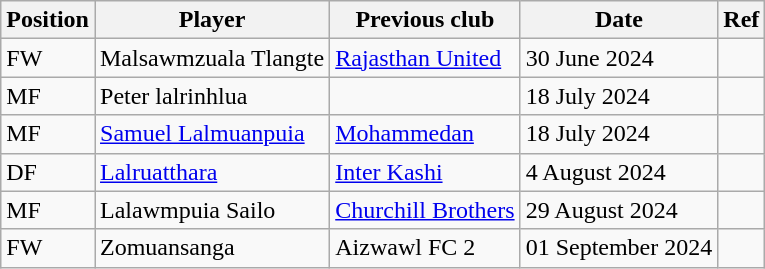<table class="wikitable plainrowheaders" style="text-align:center; text-align:left">
<tr>
<th scope="col">Position</th>
<th scope="col">Player</th>
<th scope="col">Previous club</th>
<th scope="col">Date</th>
<th scope="col">Ref</th>
</tr>
<tr>
<td>FW</td>
<td> Malsawmzuala Tlangte</td>
<td> <a href='#'>Rajasthan United</a></td>
<td>30 June 2024</td>
<td></td>
</tr>
<tr>
<td>MF</td>
<td> Peter lalrinhlua</td>
<td></td>
<td>18 July 2024</td>
<td></td>
</tr>
<tr>
<td>MF</td>
<td> <a href='#'>Samuel Lalmuanpuia</a></td>
<td> <a href='#'>Mohammedan</a></td>
<td>18 July 2024</td>
<td></td>
</tr>
<tr>
<td>DF</td>
<td> <a href='#'>Lalruatthara</a></td>
<td> <a href='#'>Inter Kashi</a></td>
<td>4 August 2024</td>
<td></td>
</tr>
<tr>
<td>MF</td>
<td> Lalawmpuia Sailo</td>
<td> <a href='#'>Churchill Brothers</a></td>
<td>29 August 2024</td>
<td></td>
</tr>
<tr>
<td>FW</td>
<td> Zomuansanga</td>
<td> Aizwawl FC 2</td>
<td>01 September 2024</td>
<td></td>
</tr>
</table>
